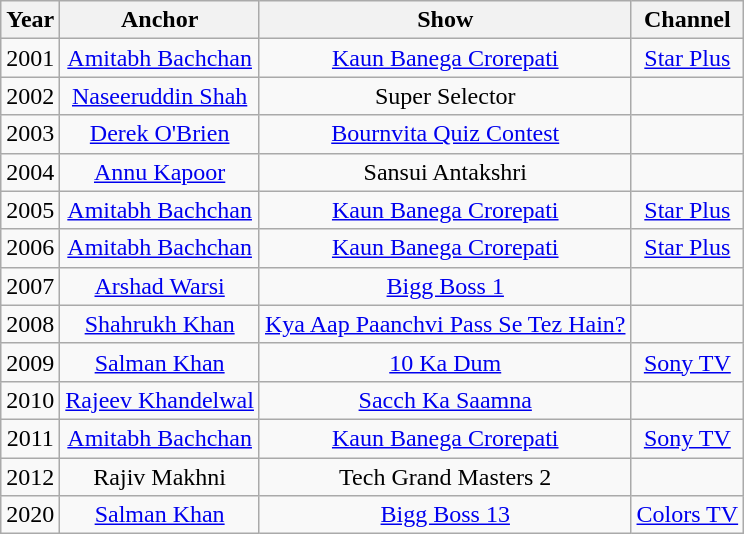<table class="wikitable sortable" style="text-align:center;">
<tr>
<th>Year</th>
<th>Anchor</th>
<th>Show</th>
<th>Channel</th>
</tr>
<tr>
<td>2001</td>
<td><a href='#'>Amitabh Bachchan</a></td>
<td><a href='#'>Kaun Banega Crorepati</a></td>
<td><a href='#'>Star Plus</a></td>
</tr>
<tr>
<td>2002</td>
<td><a href='#'>Naseeruddin Shah</a></td>
<td>Super Selector</td>
<td></td>
</tr>
<tr>
<td>2003</td>
<td><a href='#'>Derek O'Brien</a></td>
<td><a href='#'>Bournvita Quiz Contest</a></td>
<td></td>
</tr>
<tr>
<td>2004</td>
<td><a href='#'>Annu Kapoor</a></td>
<td>Sansui Antakshri</td>
<td></td>
</tr>
<tr>
<td>2005</td>
<td><a href='#'>Amitabh Bachchan</a></td>
<td><a href='#'>Kaun Banega Crorepati</a></td>
<td><a href='#'>Star Plus</a></td>
</tr>
<tr>
<td>2006</td>
<td><a href='#'>Amitabh Bachchan</a></td>
<td><a href='#'>Kaun Banega Crorepati</a></td>
<td><a href='#'>Star Plus</a></td>
</tr>
<tr>
<td>2007</td>
<td><a href='#'>Arshad Warsi</a></td>
<td><a href='#'>Bigg Boss 1</a></td>
<td></td>
</tr>
<tr>
<td>2008</td>
<td><a href='#'>Shahrukh Khan</a></td>
<td><a href='#'>Kya Aap Paanchvi Pass Se Tez Hain?</a></td>
<td></td>
</tr>
<tr>
<td>2009</td>
<td><a href='#'>Salman Khan</a></td>
<td><a href='#'>10 Ka Dum</a></td>
<td><a href='#'>Sony TV</a></td>
</tr>
<tr>
<td>2010</td>
<td><a href='#'>Rajeev Khandelwal</a></td>
<td><a href='#'>Sacch Ka Saamna</a></td>
<td></td>
</tr>
<tr>
<td>2011</td>
<td><a href='#'>Amitabh Bachchan</a></td>
<td><a href='#'>Kaun Banega Crorepati</a></td>
<td><a href='#'>Sony TV</a></td>
</tr>
<tr>
<td>2012</td>
<td>Rajiv Makhni</td>
<td>Tech Grand Masters 2</td>
<td></td>
</tr>
<tr>
<td>2020</td>
<td><a href='#'>Salman Khan</a></td>
<td><a href='#'>Bigg Boss 13</a></td>
<td><a href='#'>Colors TV</a></td>
</tr>
</table>
